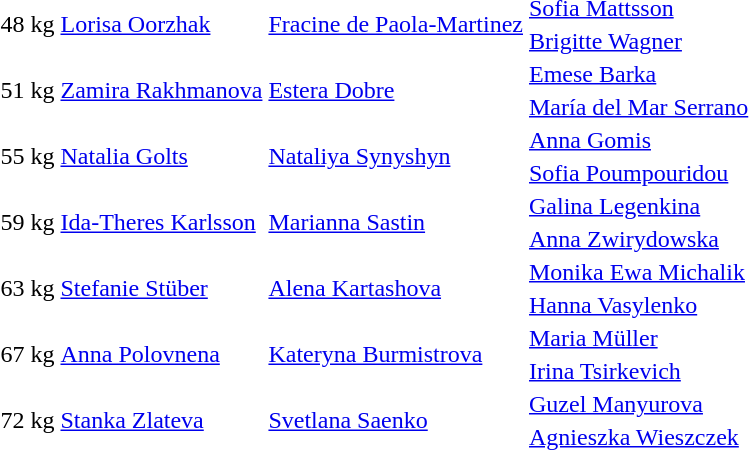<table>
<tr>
<td rowspan=2>48 kg</td>
<td rowspan=2><a href='#'>Lorisa Oorzhak</a> <br></td>
<td rowspan=2><a href='#'>Fracine de Paola-Martinez</a> <br></td>
<td><a href='#'>Sofia Mattsson</a> <br></td>
</tr>
<tr>
<td><a href='#'>Brigitte Wagner</a> <br></td>
</tr>
<tr>
<td rowspan=2>51 kg</td>
<td rowspan=2><a href='#'>Zamira Rakhmanova</a> <br></td>
<td rowspan=2><a href='#'>Estera Dobre</a> <br></td>
<td><a href='#'>Emese Barka</a> <br></td>
</tr>
<tr>
<td><a href='#'>María del Mar Serrano</a> <br></td>
</tr>
<tr>
<td rowspan=2>55 kg</td>
<td rowspan=2><a href='#'>Natalia Golts</a> <br></td>
<td rowspan=2><a href='#'>Nataliya Synyshyn</a> <br></td>
<td><a href='#'>Anna Gomis</a> <br></td>
</tr>
<tr>
<td><a href='#'>Sofia Poumpouridou</a> <br></td>
</tr>
<tr>
<td rowspan=2>59 kg</td>
<td rowspan=2><a href='#'>Ida-Theres Karlsson</a> <br></td>
<td rowspan=2><a href='#'>Marianna Sastin</a> <br></td>
<td><a href='#'>Galina Legenkina</a> <br></td>
</tr>
<tr>
<td><a href='#'>Anna Zwirydowska</a> <br></td>
</tr>
<tr>
<td rowspan=2>63 kg</td>
<td rowspan=2><a href='#'>Stefanie Stüber</a> <br></td>
<td rowspan=2><a href='#'>Alena Kartashova</a> <br></td>
<td><a href='#'>Monika Ewa Michalik</a> <br></td>
</tr>
<tr>
<td><a href='#'>Hanna Vasylenko</a> <br></td>
</tr>
<tr>
<td rowspan=2>67 kg</td>
<td rowspan=2><a href='#'>Anna Polovnena</a> <br></td>
<td rowspan=2><a href='#'>Kateryna Burmistrova</a> <br></td>
<td><a href='#'>Maria Müller</a> <br></td>
</tr>
<tr>
<td><a href='#'>Irina Tsirkevich</a> <br></td>
</tr>
<tr>
<td rowspan=2>72 kg</td>
<td rowspan=2><a href='#'>Stanka Zlateva</a> <br></td>
<td rowspan=2><a href='#'>Svetlana Saenko</a> <br></td>
<td><a href='#'>Guzel Manyurova</a> <br></td>
</tr>
<tr>
<td><a href='#'>Agnieszka Wieszczek</a> <br></td>
</tr>
</table>
